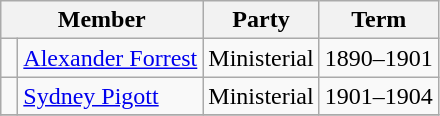<table class="wikitable">
<tr>
<th colspan="2">Member</th>
<th>Party</th>
<th>Term</th>
</tr>
<tr>
<td> </td>
<td><a href='#'>Alexander Forrest</a></td>
<td>Ministerial</td>
<td>1890–1901</td>
</tr>
<tr>
<td> </td>
<td><a href='#'>Sydney Pigott</a></td>
<td>Ministerial</td>
<td>1901–1904</td>
</tr>
<tr>
</tr>
</table>
